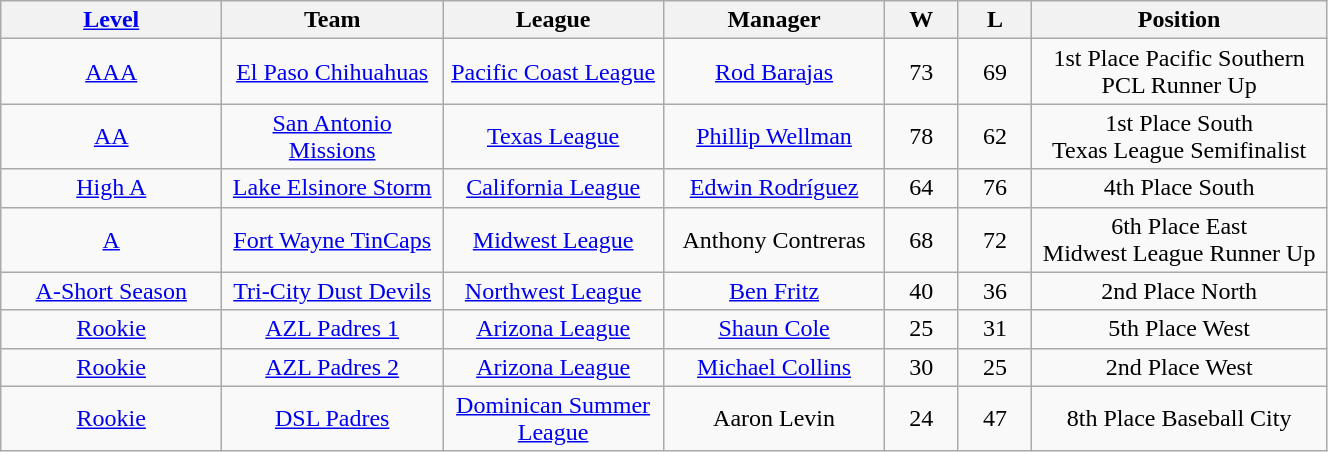<table class="wikitable" style="width:70%; text-align:center;">
<tr>
<th style="width:15%;"><a href='#'>Level</a></th>
<th style="width:15%;">Team</th>
<th style="width:15%;">League</th>
<th style="width:15%;">Manager</th>
<th style="width:5%;">W</th>
<th style="width:5%;">L</th>
<th style="width:20%;">Position</th>
</tr>
<tr>
<td><a href='#'>AAA</a></td>
<td><a href='#'>El Paso Chihuahuas</a></td>
<td><a href='#'>Pacific Coast League</a></td>
<td><a href='#'>Rod Barajas</a></td>
<td>73</td>
<td>69</td>
<td>1st Place Pacific Southern<br>PCL Runner Up</td>
</tr>
<tr>
<td><a href='#'>AA</a></td>
<td><a href='#'>San Antonio Missions</a></td>
<td><a href='#'>Texas League</a></td>
<td><a href='#'>Phillip Wellman</a></td>
<td>78</td>
<td>62</td>
<td>1st Place South<br>Texas League Semifinalist</td>
</tr>
<tr>
<td><a href='#'>High A</a></td>
<td><a href='#'>Lake Elsinore Storm</a></td>
<td><a href='#'>California League</a></td>
<td><a href='#'>Edwin Rodríguez</a></td>
<td>64</td>
<td>76</td>
<td>4th Place South</td>
</tr>
<tr>
<td><a href='#'>A</a></td>
<td><a href='#'>Fort Wayne TinCaps</a></td>
<td><a href='#'>Midwest League</a></td>
<td>Anthony Contreras</td>
<td>68</td>
<td>72</td>
<td>6th Place East<br>Midwest League Runner Up</td>
</tr>
<tr>
<td><a href='#'>A-Short Season</a></td>
<td><a href='#'>Tri-City Dust Devils</a></td>
<td><a href='#'>Northwest League</a></td>
<td><a href='#'>Ben Fritz</a></td>
<td>40</td>
<td>36</td>
<td>2nd Place North</td>
</tr>
<tr>
<td><a href='#'>Rookie</a></td>
<td><a href='#'>AZL Padres 1</a></td>
<td><a href='#'>Arizona League</a></td>
<td><a href='#'>Shaun Cole</a></td>
<td>25</td>
<td>31</td>
<td>5th Place West</td>
</tr>
<tr>
<td><a href='#'>Rookie</a></td>
<td><a href='#'>AZL Padres 2</a></td>
<td><a href='#'>Arizona League</a></td>
<td><a href='#'>Michael Collins</a></td>
<td>30</td>
<td>25</td>
<td>2nd Place West</td>
</tr>
<tr>
<td><a href='#'>Rookie</a></td>
<td><a href='#'>DSL Padres</a></td>
<td><a href='#'>Dominican Summer League</a></td>
<td>Aaron Levin</td>
<td>24</td>
<td>47</td>
<td>8th Place Baseball City</td>
</tr>
</table>
